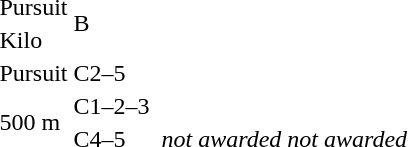<table>
<tr>
<td>Pursuit</td>
<td rowspan=2>B</td>
<td></td>
<td></td>
<td></td>
</tr>
<tr>
<td>Kilo</td>
<td></td>
<td></td>
<td></td>
</tr>
<tr>
<td>Pursuit</td>
<td>C2–5</td>
<td></td>
<td></td>
<td></td>
</tr>
<tr>
<td rowspan=2>500 m</td>
<td>C1–2–3</td>
<td></td>
<td></td>
<td></td>
</tr>
<tr>
<td>C4–5</td>
<td></td>
<td><em>not awarded</em></td>
<td><em>not awarded</em></td>
</tr>
</table>
